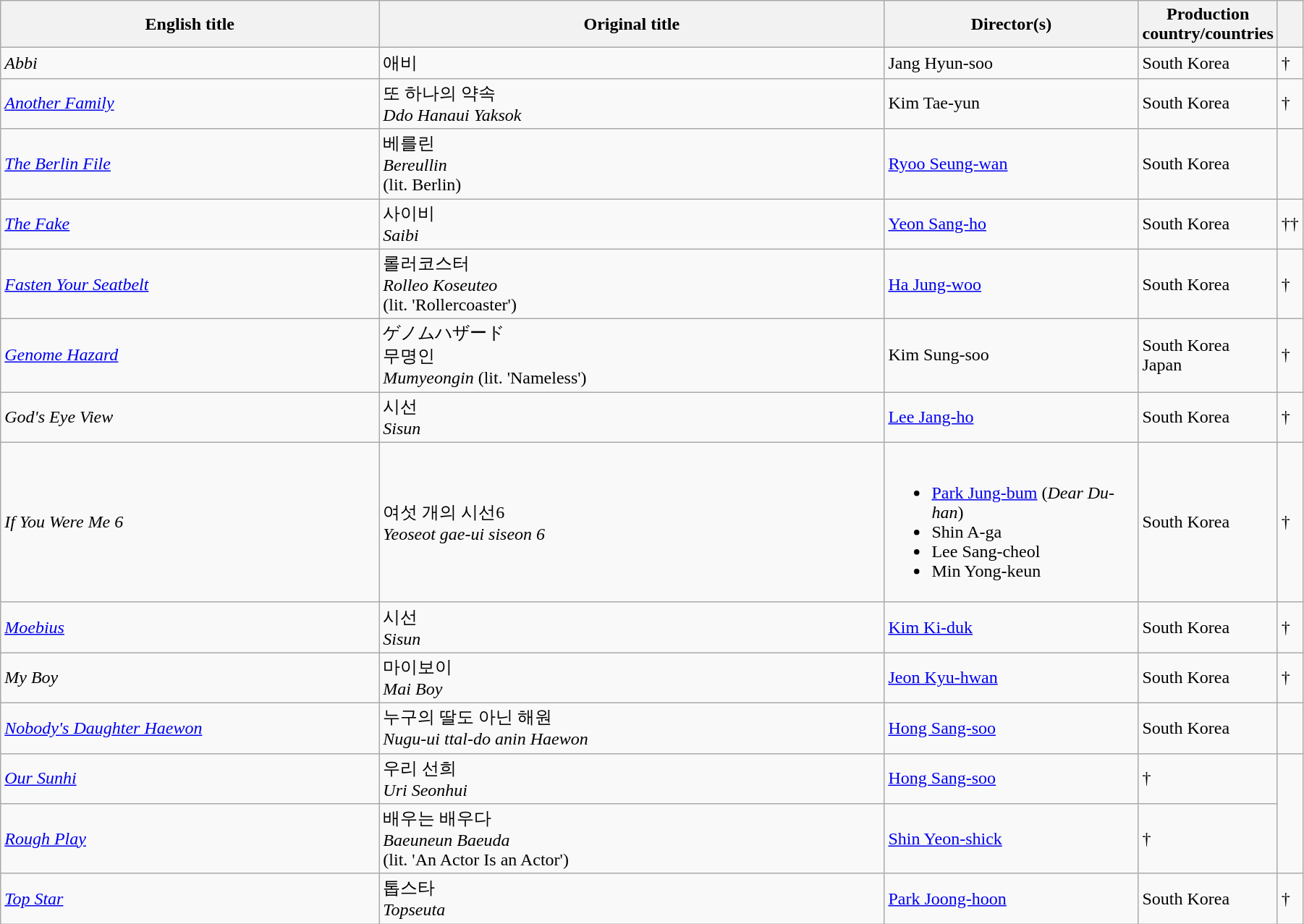<table class="sortable wikitable" width="95%" cellpadding="5">
<tr>
<th width="30%">English title</th>
<th width="40%">Original title</th>
<th width="20%">Director(s)</th>
<th width="10%">Production country/countries</th>
<th width="3%"></th>
</tr>
<tr>
<td><em>Abbi</em></td>
<td>애비</td>
<td>Jang Hyun-soo</td>
<td>South Korea</td>
<td>†</td>
</tr>
<tr>
<td><em><a href='#'>Another Family</a></em></td>
<td>또 하나의 약속<br><em>Ddo Hanaui Yaksok</em></td>
<td>Kim Tae-yun</td>
<td>South Korea</td>
<td>†</td>
</tr>
<tr>
<td><em><a href='#'>The Berlin File</a></em></td>
<td>베를린<br><em>Bereullin</em><br>(lit. Berlin)</td>
<td><a href='#'>Ryoo Seung-wan</a></td>
<td>South Korea</td>
<td></td>
</tr>
<tr>
<td><em><a href='#'>The Fake</a></em></td>
<td>사이비<br><em>Saibi</em></td>
<td><a href='#'>Yeon Sang-ho</a></td>
<td>South Korea</td>
<td>††</td>
</tr>
<tr>
<td><em><a href='#'>Fasten Your Seatbelt</a></em></td>
<td>롤러코스터<br><em>Rolleo Koseuteo</em><br>(lit. 'Rollercoaster')</td>
<td><a href='#'>Ha Jung-woo</a></td>
<td>South Korea</td>
<td>†</td>
</tr>
<tr>
<td><em><a href='#'>Genome Hazard</a></em></td>
<td>ゲノムハザード<br>무명인<br><em>Mumyeongin</em> (lit. 'Nameless')</td>
<td>Kim Sung-soo</td>
<td>South Korea<br>Japan</td>
<td>†</td>
</tr>
<tr>
<td><em>God's Eye View</em></td>
<td>시선<br><em>Sisun</em></td>
<td><a href='#'>Lee Jang-ho</a></td>
<td>South Korea</td>
<td>†</td>
</tr>
<tr>
<td><em>If You Were Me 6</em></td>
<td>여섯 개의 시선6<br><em>Yeoseot gae-ui siseon 6</em></td>
<td><br><ul><li><a href='#'>Park Jung-bum</a> (<em>Dear Du-han</em>)</li><li>Shin A-ga</li><li>Lee Sang-cheol</li><li>Min Yong-keun</li></ul></td>
<td>South Korea</td>
<td>†</td>
</tr>
<tr>
<td><em><a href='#'>Moebius</a></em></td>
<td>시선<br><em>Sisun</em></td>
<td><a href='#'>Kim Ki-duk</a></td>
<td>South Korea</td>
<td>†</td>
</tr>
<tr>
<td><em>My Boy</em></td>
<td>마이보이<br><em>Mai Boy</em></td>
<td><a href='#'>Jeon Kyu-hwan</a></td>
<td>South Korea</td>
<td>†</td>
</tr>
<tr>
<td><em><a href='#'>Nobody's Daughter Haewon</a></em></td>
<td>누구의 딸도 아닌 해원<br><em>Nugu-ui ttal-do anin Haewon</em></td>
<td><a href='#'>Hong Sang-soo</a></td>
<td>South Korea</td>
<td></td>
</tr>
<tr>
<td><em><a href='#'>Our Sunhi</a></em></td>
<td>우리 선희<br><em>Uri Seonhui</em></td>
<td><a href='#'>Hong Sang-soo</a></td>
<td>†</td>
</tr>
<tr>
<td><em><a href='#'>Rough Play</a></em></td>
<td>배우는 배우다<br><em>Baeuneun Baeuda</em><br>(lit. 'An Actor Is an Actor')</td>
<td><a href='#'>Shin Yeon-shick</a></td>
<td>†</td>
</tr>
<tr>
<td><em><a href='#'>Top Star</a></em></td>
<td>톱스타<br><em>Topseuta</em></td>
<td><a href='#'>Park Joong-hoon</a></td>
<td>South Korea</td>
<td>†</td>
</tr>
</table>
